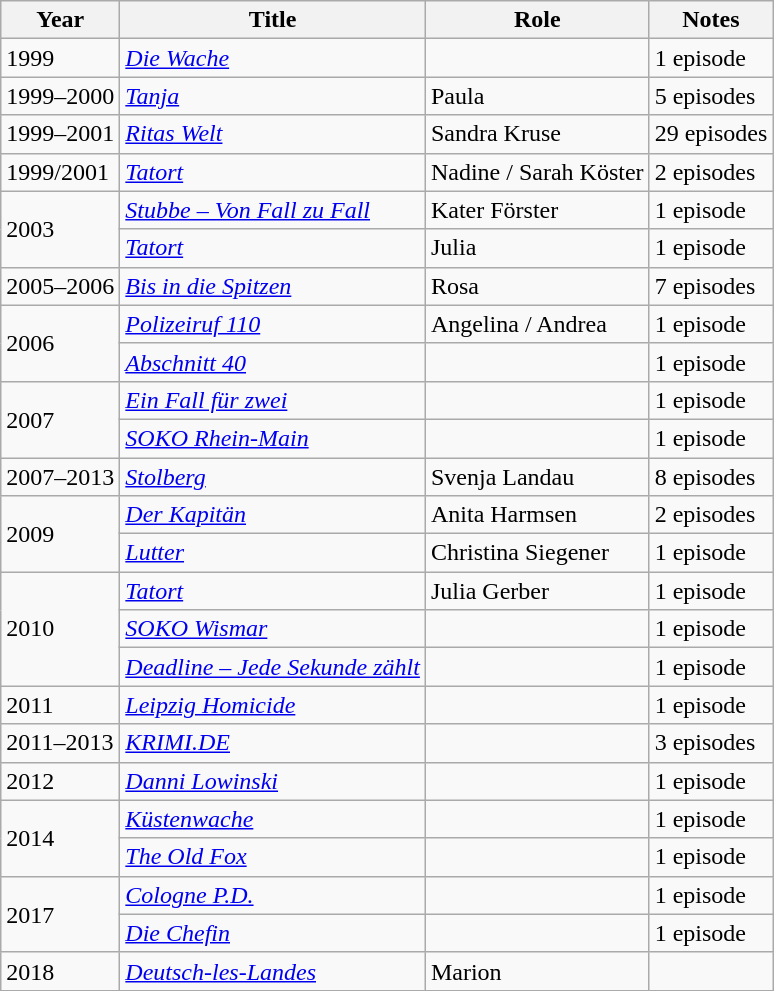<table class="wikitable sortable">
<tr>
<th>Year</th>
<th>Title</th>
<th>Role</th>
<th class="unsortable">Notes</th>
</tr>
<tr>
<td>1999</td>
<td><em><a href='#'>Die Wache</a></em></td>
<td></td>
<td>1 episode</td>
</tr>
<tr>
<td>1999–2000</td>
<td><em><a href='#'>Tanja</a></em></td>
<td>Paula</td>
<td>5 episodes</td>
</tr>
<tr>
<td>1999–2001</td>
<td><em><a href='#'>Ritas Welt</a></em></td>
<td>Sandra Kruse</td>
<td>29 episodes</td>
</tr>
<tr>
<td>1999/2001</td>
<td><em><a href='#'>Tatort</a></em></td>
<td>Nadine / Sarah Köster</td>
<td>2 episodes</td>
</tr>
<tr>
<td rowspan=2>2003</td>
<td><em><a href='#'>Stubbe – Von Fall zu Fall</a></em></td>
<td>Kater Förster</td>
<td>1 episode</td>
</tr>
<tr>
<td><em><a href='#'>Tatort</a></em></td>
<td>Julia</td>
<td>1 episode</td>
</tr>
<tr>
<td>2005–2006</td>
<td><em><a href='#'>Bis in die Spitzen</a></em></td>
<td>Rosa</td>
<td>7 episodes</td>
</tr>
<tr>
<td rowspan=2>2006</td>
<td><em><a href='#'>Polizeiruf 110</a></em></td>
<td>Angelina / Andrea</td>
<td>1 episode</td>
</tr>
<tr>
<td><em><a href='#'>Abschnitt 40</a></em></td>
<td></td>
<td>1 episode</td>
</tr>
<tr>
<td rowspan=2>2007</td>
<td><em><a href='#'>Ein Fall für zwei</a></em></td>
<td></td>
<td>1 episode</td>
</tr>
<tr>
<td><em><a href='#'>SOKO Rhein-Main</a></em></td>
<td></td>
<td>1 episode</td>
</tr>
<tr>
<td>2007–2013</td>
<td><em><a href='#'>Stolberg</a></em></td>
<td>Svenja Landau</td>
<td>8 episodes</td>
</tr>
<tr>
<td rowspan=2>2009</td>
<td><em><a href='#'>Der Kapitän</a></em></td>
<td>Anita Harmsen</td>
<td>2 episodes</td>
</tr>
<tr>
<td><em><a href='#'>Lutter</a></em></td>
<td>Christina Siegener</td>
<td>1 episode</td>
</tr>
<tr>
<td rowspan=3>2010</td>
<td><em><a href='#'>Tatort</a></em></td>
<td>Julia Gerber</td>
<td>1 episode</td>
</tr>
<tr>
<td><em><a href='#'>SOKO Wismar</a></em></td>
<td></td>
<td>1 episode</td>
</tr>
<tr>
<td><em><a href='#'>Deadline – Jede Sekunde zählt</a></em></td>
<td></td>
<td>1 episode</td>
</tr>
<tr>
<td>2011</td>
<td><em><a href='#'>Leipzig Homicide</a></em></td>
<td></td>
<td>1 episode</td>
</tr>
<tr>
<td>2011–2013</td>
<td><em><a href='#'>KRIMI.DE</a></em></td>
<td></td>
<td>3 episodes</td>
</tr>
<tr>
<td>2012</td>
<td><em><a href='#'>Danni Lowinski</a></em></td>
<td></td>
<td>1 episode</td>
</tr>
<tr>
<td rowspan=2>2014</td>
<td><em><a href='#'>Küstenwache</a></em></td>
<td></td>
<td>1 episode</td>
</tr>
<tr>
<td><em><a href='#'>The Old Fox</a></em></td>
<td></td>
<td>1 episode</td>
</tr>
<tr>
<td rowspan=2>2017</td>
<td><em><a href='#'>Cologne P.D.</a></em></td>
<td></td>
<td>1 episode</td>
</tr>
<tr>
<td><em><a href='#'>Die Chefin</a></em></td>
<td></td>
<td>1 episode</td>
</tr>
<tr>
<td>2018</td>
<td><em><a href='#'>Deutsch-les-Landes</a></em></td>
<td>Marion</td>
<td></td>
</tr>
</table>
